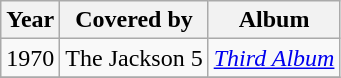<table class="wikitable">
<tr>
<th>Year</th>
<th>Covered by</th>
<th>Album</th>
</tr>
<tr>
<td>1970</td>
<td>The Jackson 5</td>
<td><em><a href='#'>Third Album</a></em></td>
</tr>
<tr>
</tr>
</table>
